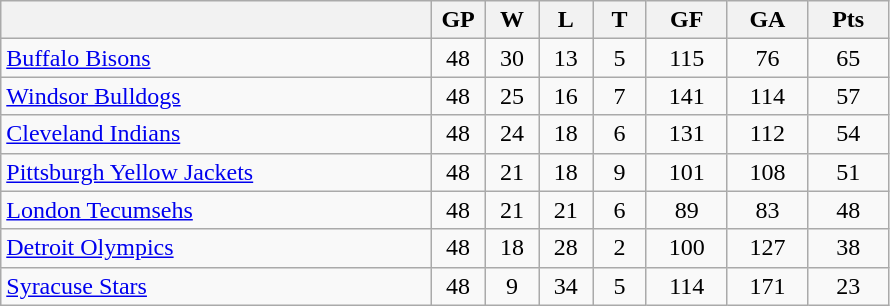<table class="wikitable">
<tr>
<th width="40%"></th>
<th width="5%">GP</th>
<th width="5%">W</th>
<th width="5%">L</th>
<th width="5%">T</th>
<th width="7.5%">GF</th>
<th width="7.5%">GA</th>
<th width="7.5%">Pts</th>
</tr>
<tr align="center">
<td align="left"><a href='#'>Buffalo Bisons</a></td>
<td>48</td>
<td>30</td>
<td>13</td>
<td>5</td>
<td>115</td>
<td>76</td>
<td>65</td>
</tr>
<tr align="center">
<td align="left"><a href='#'>Windsor Bulldogs</a></td>
<td>48</td>
<td>25</td>
<td>16</td>
<td>7</td>
<td>141</td>
<td>114</td>
<td>57</td>
</tr>
<tr align="center">
<td align="left"><a href='#'>Cleveland Indians</a></td>
<td>48</td>
<td>24</td>
<td>18</td>
<td>6</td>
<td>131</td>
<td>112</td>
<td>54</td>
</tr>
<tr align="center">
<td align="left"><a href='#'>Pittsburgh Yellow Jackets</a></td>
<td>48</td>
<td>21</td>
<td>18</td>
<td>9</td>
<td>101</td>
<td>108</td>
<td>51</td>
</tr>
<tr align="center">
<td align="left"><a href='#'>London Tecumsehs</a></td>
<td>48</td>
<td>21</td>
<td>21</td>
<td>6</td>
<td>89</td>
<td>83</td>
<td>48</td>
</tr>
<tr align="center">
<td align="left"><a href='#'>Detroit Olympics</a></td>
<td>48</td>
<td>18</td>
<td>28</td>
<td>2</td>
<td>100</td>
<td>127</td>
<td>38</td>
</tr>
<tr align="center">
<td align="left"><a href='#'>Syracuse Stars</a></td>
<td>48</td>
<td>9</td>
<td>34</td>
<td>5</td>
<td>114</td>
<td>171</td>
<td>23</td>
</tr>
</table>
